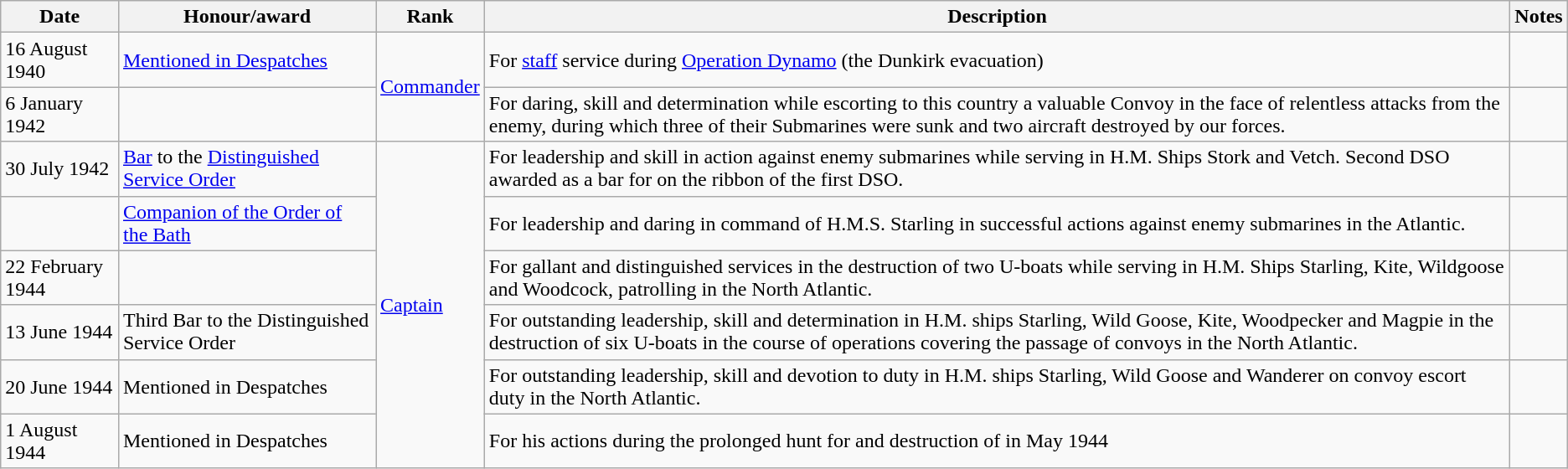<table class="wikitable" width="auto" style="text-align: left">
<tr>
<th>Date</th>
<th>Honour/award</th>
<th>Rank</th>
<th>Description</th>
<th>Notes</th>
</tr>
<tr>
<td>16 August 1940</td>
<td><a href='#'>Mentioned in Despatches</a></td>
<td rowspan=2><a href='#'>Commander</a></td>
<td>For <a href='#'>staff</a> service during <a href='#'>Operation Dynamo</a> (the Dunkirk evacuation)</td>
<td></td>
</tr>
<tr>
<td>6 January 1942</td>
<td></td>
<td align=left>For daring, skill and determination while escorting to this country a valuable Convoy in the face of relentless attacks from the enemy, during which three of their Submarines were sunk and two aircraft destroyed by our forces.</td>
<td></td>
</tr>
<tr>
<td>30 July 1942</td>
<td><a href='#'>Bar</a> to the <a href='#'>Distinguished Service Order</a></td>
<td rowspan=6><a href='#'>Captain</a></td>
<td align=left>For leadership and skill in action against enemy submarines while serving in H.M. Ships Stork and Vetch. Second DSO awarded as a bar for on the ribbon of the first DSO.</td>
<td></td>
</tr>
<tr>
<td></td>
<td><a href='#'>Companion of the Order of the Bath</a></td>
<td align=left>For leadership and daring in command of H.M.S. Starling in successful actions against enemy submarines in the Atlantic.</td>
<td></td>
</tr>
<tr>
<td>22 February 1944</td>
<td></td>
<td align=left>For gallant and distinguished services in the destruction of two U-boats while serving in H.M. Ships Starling, Kite, Wildgoose and Woodcock, patrolling in the North Atlantic.</td>
<td></td>
</tr>
<tr>
<td>13 June 1944</td>
<td>Third Bar to the Distinguished Service Order</td>
<td align=left>For outstanding leadership, skill and determination in H.M. ships Starling, Wild Goose, Kite, Woodpecker and Magpie in the destruction of six U-boats in the course of operations covering the passage of convoys in the North Atlantic.</td>
<td></td>
</tr>
<tr>
<td>20 June 1944</td>
<td>Mentioned in Despatches</td>
<td align=left>For outstanding leadership, skill and devotion to duty in H.M. ships Starling, Wild Goose and Wanderer on convoy escort duty in the North Atlantic.</td>
<td></td>
</tr>
<tr>
<td>1 August 1944</td>
<td>Mentioned in Despatches</td>
<td>For his actions during the prolonged hunt for and destruction of  in May 1944</td>
<td></td>
</tr>
</table>
